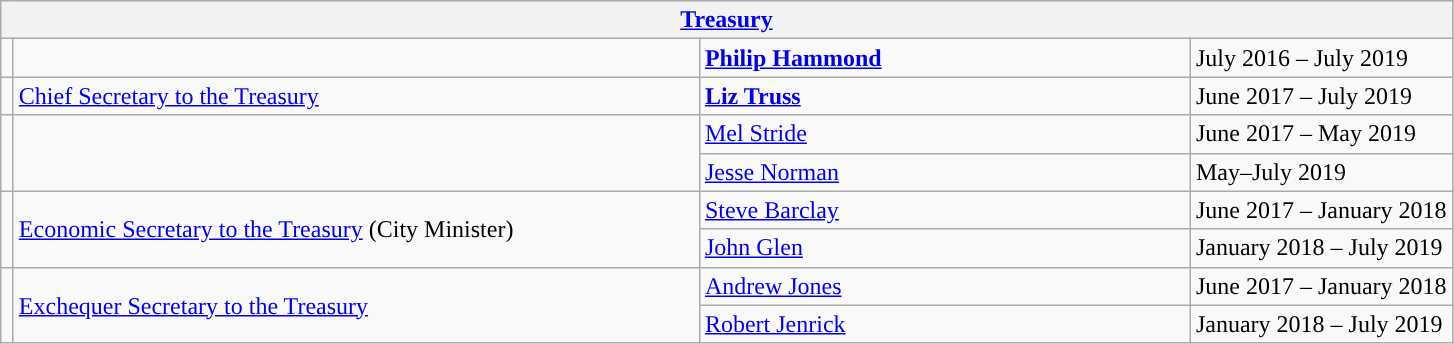<table class="wikitable">
<tr>
<th colspan="4"><a href='#'>Treasury</a></th>
</tr>
<tr>
<td style="width: 1px; background: "></td>
<td style="width: 450px;"></td>
<td style="width: 320px;"><strong><a href='#'>Philip Hammond</a></strong></td>
<td>July 2016 – July 2019</td>
</tr>
<tr>
<td style="width: 1px; background: "></td>
<td><a href='#'>Chief Secretary to the Treasury</a></td>
<td><strong><a href='#'>Liz Truss</a></strong></td>
<td>June 2017 – July 2019</td>
</tr>
<tr>
<td rowspan=2 style="width: 1px; background: "></td>
<td rowspan=2></td>
<td><a href='#'>Mel Stride</a></td>
<td>June 2017 – May 2019</td>
</tr>
<tr>
<td><a href='#'>Jesse Norman</a></td>
<td>May–July 2019</td>
</tr>
<tr>
<td rowspan="2" style="width: 1px; background: "></td>
<td rowspan="2"><a href='#'>Economic Secretary to the Treasury</a> (City Minister)</td>
<td><a href='#'>Steve Barclay</a><br></td>
<td>June 2017 – January 2018</td>
</tr>
<tr>
<td><a href='#'>John Glen</a> <br></td>
<td>January 2018 – July 2019</td>
</tr>
<tr>
<td rowspan="2" style="width: 1px; background: "></td>
<td rowspan="2"><a href='#'>Exchequer Secretary to the Treasury</a></td>
<td><a href='#'>Andrew Jones</a><br></td>
<td>June 2017 – January 2018</td>
</tr>
<tr>
<td><a href='#'>Robert Jenrick</a> <br></td>
<td>January 2018 – July 2019</td>
</tr>
</table>
